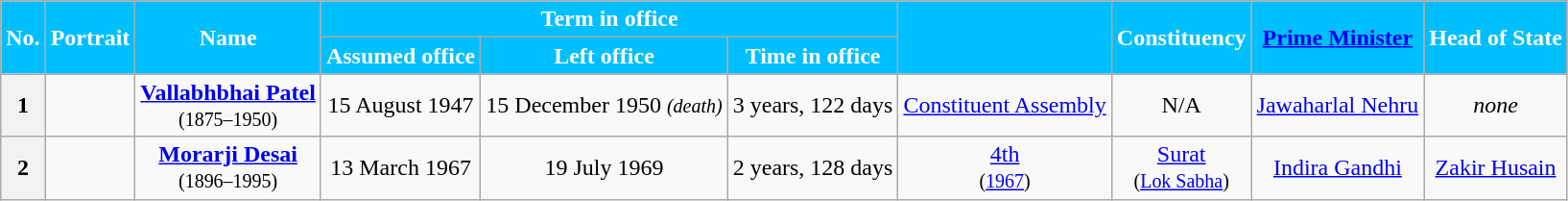<table class="wikitable sortable" style="text-align:center;">
<tr>
<th rowspan=2 style="background:#00bfff; color:white;">No.</th>
<th rowspan=2 style="background:#00bfff; color:white;">Portrait</th>
<th rowspan=2 style="background:#00bfff; color:white;">Name<br></th>
<th colspan=3 style="background:#00bfff; color:white;">Term in office</th>
<th rowspan=2 style="background:#00bfff; color:white;"><a href='#'></a><br></th>
<th rowspan=2 style="background:#00bfff; color:white;">Constituency<br></th>
<th rowspan=2 style="background:#00bfff; color:white;"><a href='#'>Prime Minister</a></th>
<th rowspan="2" style="background:#00bfff; color:white;">Head of State</th>
</tr>
<tr>
<th style="background:#00bfff; color:white;">Assumed office</th>
<th style="background:#00bfff; color:white;">Left office</th>
<th style="background:#00bfff; color:white;">Time in office</th>
</tr>
<tr>
<th>1</th>
<td></td>
<td><strong><a href='#'>Vallabhbhai&nbsp;Patel</a></strong><br><small>(1875–1950)</small></td>
<td>15 August 1947</td>
<td>15 December 1950 <em><small>(death)</small></em></td>
<td>3 years, 122 days</td>
<td><a href='#'>Constituent Assembly</a></td>
<td>N/A</td>
<td><a href='#'>Jawaharlal Nehru</a></td>
<td><em>none</em></td>
</tr>
<tr>
<th>2</th>
<td></td>
<td><strong><a href='#'>Morarji Desai</a></strong><br><small>(1896–1995)</small></td>
<td>13 March 1967</td>
<td>19 July 1969</td>
<td>2 years, 128 days</td>
<td><a href='#'>4th</a><br><small>(<a href='#'>1967</a>)</small></td>
<td><a href='#'>Surat</a><br><small>(<a href='#'>Lok Sabha</a>)</small></td>
<td><a href='#'>Indira Gandhi</a></td>
<td><a href='#'>Zakir Husain</a></td>
</tr>
</table>
